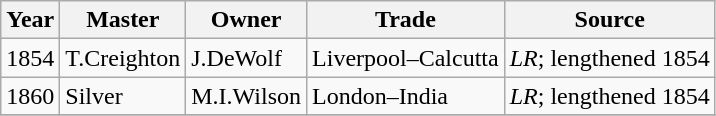<table class=" wikitable">
<tr>
<th>Year</th>
<th>Master</th>
<th>Owner</th>
<th>Trade</th>
<th>Source</th>
</tr>
<tr>
<td>1854</td>
<td>T.Creighton</td>
<td>J.DeWolf</td>
<td>Liverpool–Calcutta</td>
<td><em>LR</em>; lengthened 1854</td>
</tr>
<tr>
<td>1860</td>
<td>Silver</td>
<td>M.I.Wilson</td>
<td>London–India</td>
<td><em>LR</em>; lengthened 1854</td>
</tr>
<tr>
</tr>
</table>
